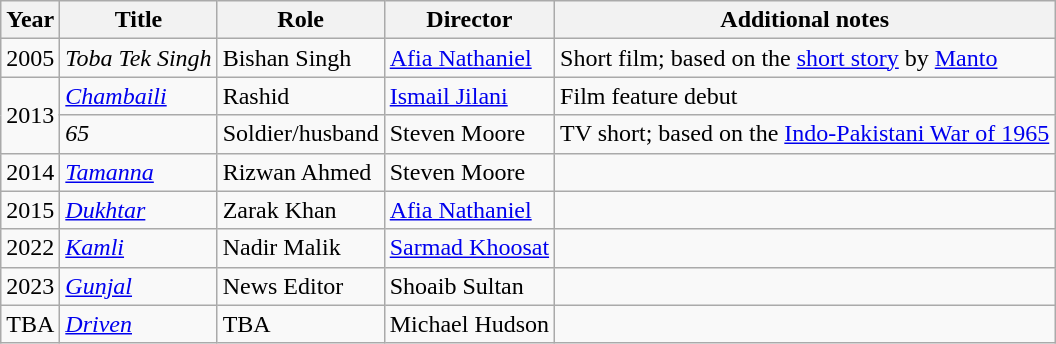<table class="wikitable">
<tr>
<th>Year</th>
<th>Title</th>
<th>Role</th>
<th>Director</th>
<th>Additional notes</th>
</tr>
<tr>
<td>2005</td>
<td><em>Toba Tek Singh</em></td>
<td>Bishan Singh</td>
<td><a href='#'>Afia Nathaniel</a></td>
<td>Short film; based on the <a href='#'>short story</a> by <a href='#'>Manto</a></td>
</tr>
<tr>
<td rowspan="2">2013</td>
<td><em><a href='#'>Chambaili</a></em></td>
<td>Rashid</td>
<td><a href='#'>Ismail Jilani</a></td>
<td>Film feature debut</td>
</tr>
<tr>
<td><em>65</em></td>
<td>Soldier/husband</td>
<td>Steven Moore</td>
<td>TV short; based on the <a href='#'>Indo-Pakistani War of 1965</a></td>
</tr>
<tr>
<td>2014</td>
<td><em><a href='#'>Tamanna</a></em></td>
<td>Rizwan Ahmed</td>
<td>Steven Moore</td>
<td></td>
</tr>
<tr>
<td>2015</td>
<td><em><a href='#'>Dukhtar</a></em></td>
<td>Zarak Khan</td>
<td><a href='#'>Afia Nathaniel</a></td>
<td></td>
</tr>
<tr>
<td>2022</td>
<td><em><a href='#'>Kamli</a></em></td>
<td>Nadir Malik</td>
<td><a href='#'>Sarmad Khoosat</a></td>
<td></td>
</tr>
<tr>
<td>2023</td>
<td><em><a href='#'>Gunjal</a></em></td>
<td>News Editor</td>
<td>Shoaib Sultan</td>
<td></td>
</tr>
<tr>
<td>TBA</td>
<td><em><a href='#'>Driven</a></em></td>
<td>TBA</td>
<td>Michael Hudson</td>
<td></td>
</tr>
</table>
